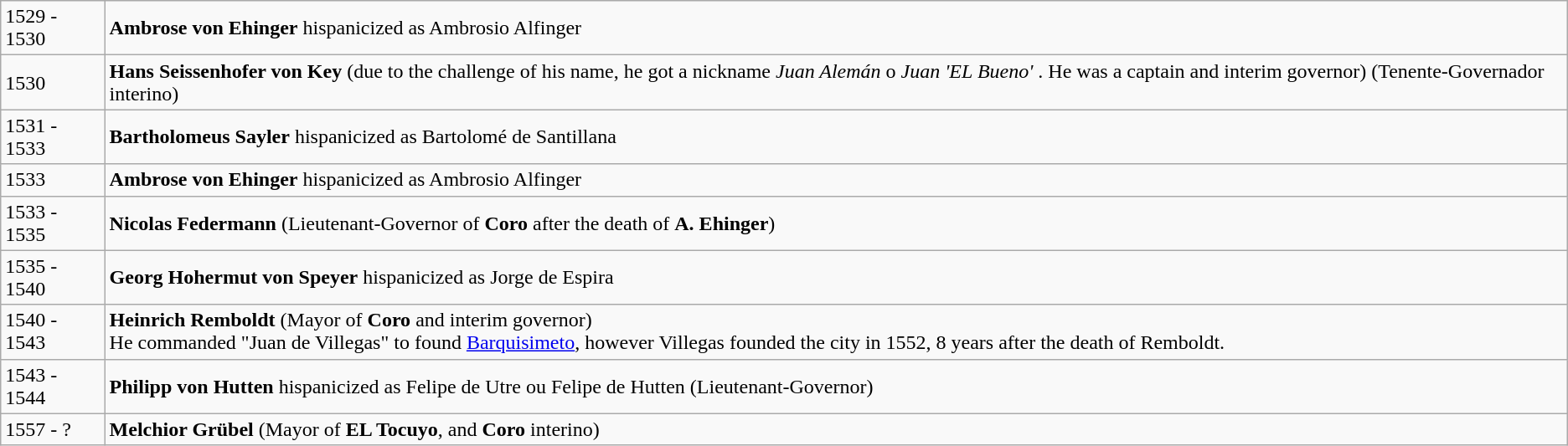<table class="wikitable">
<tr>
<td>1529 - 1530</td>
<td><strong>Ambrose von Ehinger</strong> hispanicized as Ambrosio Alfinger</td>
</tr>
<tr>
<td>1530</td>
<td><strong>Hans Seissenhofer von Key</strong> (due to the challenge of his name, he got a nickname <em>Juan Alemán</em> o <em>Juan 'EL Bueno' </em>. He was a captain and interim governor) (Tenente-Governador interino)</td>
</tr>
<tr>
<td>1531 - 1533</td>
<td><strong>Bartholomeus Sayler</strong>  hispanicized as Bartolomé de Santillana</td>
</tr>
<tr>
<td>1533</td>
<td><strong>Ambrose von Ehinger</strong> hispanicized as Ambrosio Alfinger</td>
</tr>
<tr>
<td>1533 - 1535</td>
<td><strong>Nicolas Federmann</strong> (Lieutenant-Governor of <strong>Coro</strong> after the death of <strong>A. Ehinger</strong>)</td>
</tr>
<tr>
<td>1535 - 1540</td>
<td><strong>Georg Hohermut von Speyer</strong> hispanicized as Jorge de Espira</td>
</tr>
<tr>
<td>1540 - 1543</td>
<td><strong>Heinrich Remboldt</strong> (Mayor of <strong>Coro</strong> and interim governor)<br>He commanded "Juan de Villegas" to found <a href='#'>Barquisimeto</a>, however Villegas founded the city in 1552, 8 years after the death of Remboldt.</td>
</tr>
<tr>
<td>1543 - 1544</td>
<td><strong>Philipp von Hutten</strong> hispanicized as Felipe de Utre ou Felipe de Hutten (Lieutenant-Governor)</td>
</tr>
<tr>
<td>1557 - ?</td>
<td><strong>Melchior Grübel</strong> (Mayor of <strong>EL Tocuyo</strong>, and <strong>Coro</strong> interino)</td>
</tr>
</table>
